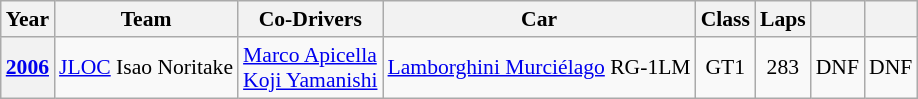<table class="wikitable" style="text-align:center; font-size:90%">
<tr>
<th>Year</th>
<th>Team</th>
<th>Co-Drivers</th>
<th>Car</th>
<th>Class</th>
<th>Laps</th>
<th></th>
<th></th>
</tr>
<tr>
<th><a href='#'>2006</a></th>
<td align="left"> <a href='#'>JLOC</a> Isao Noritake</td>
<td align="left"> <a href='#'>Marco Apicella</a><br> <a href='#'>Koji Yamanishi</a></td>
<td align="left"><a href='#'>Lamborghini Murciélago</a> RG-1LM</td>
<td>GT1</td>
<td>283</td>
<td>DNF</td>
<td>DNF</td>
</tr>
</table>
